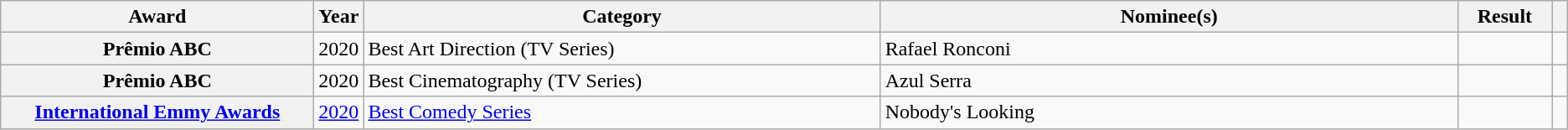<table class="wikitable sortable plainrowheaders" summary="2 wins and 1 nomination">
<tr>
<th scope="col" style="width:20%;">Award</th>
<th scope="col" style="width:3%;">Year</th>
<th scope="col" style="width:33%;">Category</th>
<th>Nominee(s)</th>
<th scope="col" style="width:6%;">Result</th>
<th scope="col" class="unsortable" style="width:1%;"></th>
</tr>
<tr>
<th scope="row">Prêmio ABC</th>
<td style="text-align: center;">2020</td>
<td>Best Art Direction (TV Series)</td>
<td>Rafael Ronconi</td>
<td></td>
<td style="text-align: center;"></td>
</tr>
<tr>
<th scope="row">Prêmio ABC</th>
<td style="text-align: center;">2020</td>
<td>Best Cinematography (TV Series)</td>
<td>Azul Serra</td>
<td></td>
<td style="text-align: center;"></td>
</tr>
<tr>
<th scope="row"><a href='#'>International Emmy Awards</a></th>
<td style="text-align: center;"><a href='#'>2020</a></td>
<td><a href='#'>Best Comedy Series</a></td>
<td>Nobody's Looking</td>
<td></td>
<td style="text-align: center;"></td>
</tr>
</table>
